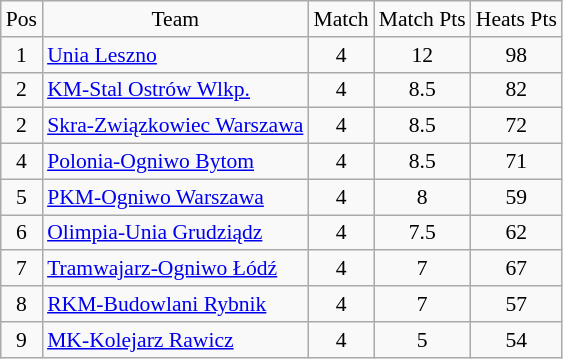<table class=wikitable style="font-size: 90%">
<tr align=center >
<td>Pos</td>
<td>Team</td>
<td>Match</td>
<td>Match Pts</td>
<td>Heats Pts</td>
</tr>
<tr align=center >
<td>1</td>
<td align=left><a href='#'>Unia Leszno</a></td>
<td>4</td>
<td>12</td>
<td>98</td>
</tr>
<tr align=center >
<td>2</td>
<td align=left><a href='#'>KM-Stal Ostrów Wlkp.</a></td>
<td>4</td>
<td>8.5</td>
<td>82</td>
</tr>
<tr align=center >
<td>2</td>
<td align=left><a href='#'>Skra-Związkowiec Warszawa</a></td>
<td>4</td>
<td>8.5</td>
<td>72</td>
</tr>
<tr align=center>
<td>4</td>
<td align=left><a href='#'>Polonia-Ogniwo Bytom</a></td>
<td>4</td>
<td>8.5</td>
<td>71</td>
</tr>
<tr align=center>
<td>5</td>
<td align=left><a href='#'>PKM-Ogniwo Warszawa</a></td>
<td>4</td>
<td>8</td>
<td>59</td>
</tr>
<tr align=center>
<td>6</td>
<td align=left><a href='#'>Olimpia-Unia Grudziądz</a></td>
<td>4</td>
<td>7.5</td>
<td>62</td>
</tr>
<tr align=center>
<td>7</td>
<td align=left><a href='#'>Tramwajarz-Ogniwo Łódź</a></td>
<td>4</td>
<td>7</td>
<td>67</td>
</tr>
<tr align=center>
<td>8</td>
<td align=left><a href='#'>RKM-Budowlani Rybnik</a></td>
<td>4</td>
<td>7</td>
<td>57</td>
</tr>
<tr align=center>
<td>9</td>
<td align=left><a href='#'>MK-Kolejarz Rawicz</a></td>
<td>4</td>
<td>5</td>
<td>54</td>
</tr>
</table>
